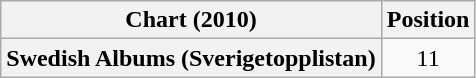<table class="wikitable plainrowheaders" style="text-align:center">
<tr>
<th scope="col">Chart (2010)</th>
<th scope="col">Position</th>
</tr>
<tr>
<th scope="row">Swedish Albums (Sverigetopplistan)</th>
<td>11</td>
</tr>
</table>
